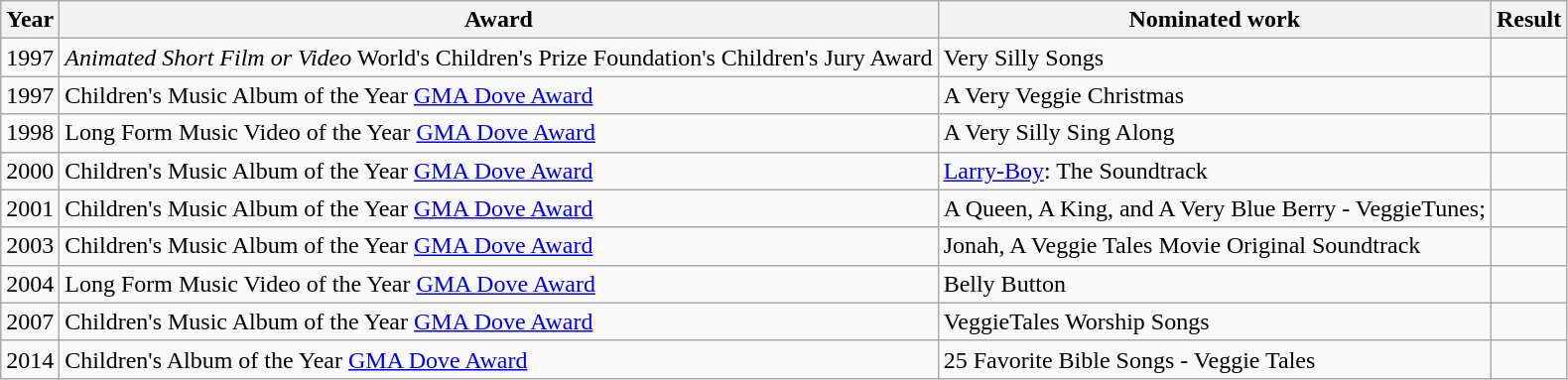<table class="wikitable sortable">
<tr>
<th>Year</th>
<th>Award</th>
<th>Nominated work</th>
<th>Result</th>
</tr>
<tr>
<td>1997</td>
<td><em>Animated Short Film or Video</em> World's Children's Prize Foundation's Children's Jury Award</td>
<td>Very Silly Songs</td>
<td></td>
</tr>
<tr>
<td>1997</td>
<td>Children's Music Album of the Year <a href='#'>GMA Dove Award</a></td>
<td>A Very Veggie Christmas</td>
<td></td>
</tr>
<tr>
<td>1998</td>
<td>Long Form Music Video of the Year <a href='#'>GMA Dove Award</a></td>
<td>A Very Silly Sing Along</td>
<td></td>
</tr>
<tr>
<td>2000</td>
<td>Children's Music Album of the Year <a href='#'>GMA Dove Award</a></td>
<td><a href='#'>Larry-Boy</a>: The Soundtrack</td>
<td></td>
</tr>
<tr>
<td>2001</td>
<td>Children's Music Album of the Year <a href='#'>GMA Dove Award</a></td>
<td>A Queen, A King, and A Very Blue Berry - VeggieTunes;</td>
<td></td>
</tr>
<tr>
<td>2003</td>
<td>Children's Music Album of the Year <a href='#'>GMA Dove Award</a></td>
<td>Jonah, A Veggie Tales Movie Original Soundtrack</td>
<td></td>
</tr>
<tr>
<td>2004</td>
<td>Long Form Music Video of the Year <a href='#'>GMA Dove Award</a></td>
<td>Belly Button</td>
<td></td>
</tr>
<tr>
<td>2007</td>
<td>Children's Music Album of the Year <a href='#'>GMA Dove Award</a></td>
<td>VeggieTales Worship Songs</td>
<td></td>
</tr>
<tr>
<td>2014</td>
<td>Children's Album of the Year <a href='#'>GMA Dove Award</a></td>
<td>25 Favorite Bible Songs - Veggie Tales</td>
<td></td>
</tr>
</table>
